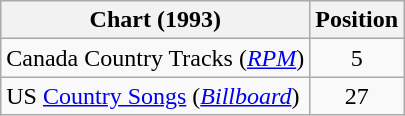<table class="wikitable sortable">
<tr>
<th scope="col">Chart (1993)</th>
<th scope="col">Position</th>
</tr>
<tr>
<td>Canada Country Tracks (<em><a href='#'>RPM</a></em>)</td>
<td align="center">5</td>
</tr>
<tr>
<td>US <a href='#'>Country Songs</a> (<em><a href='#'>Billboard</a></em>)</td>
<td align="center">27</td>
</tr>
</table>
